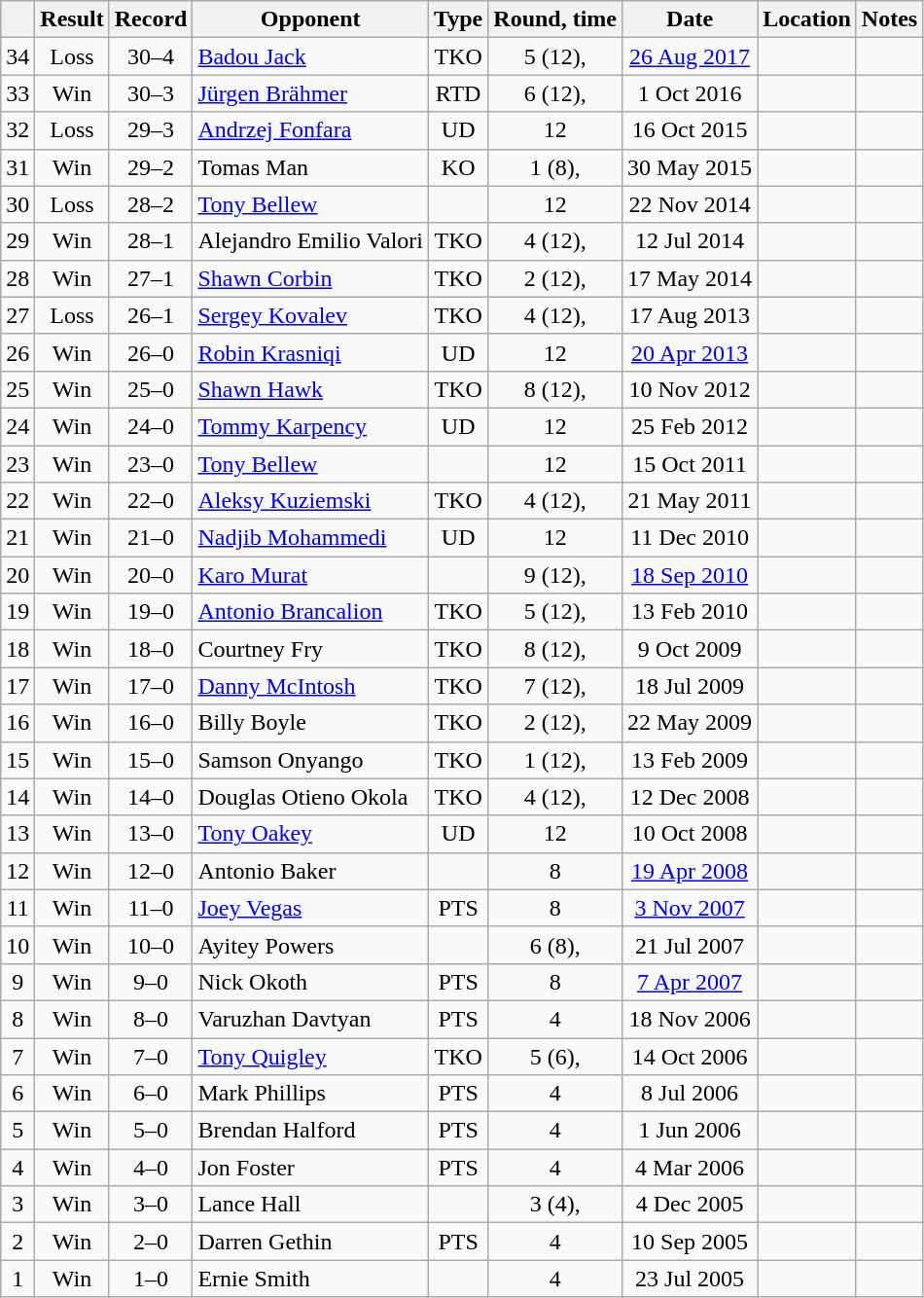<table class="wikitable" style="text-align:center">
<tr>
<th></th>
<th>Result</th>
<th>Record</th>
<th>Opponent</th>
<th>Type</th>
<th>Round, time</th>
<th>Date</th>
<th>Location</th>
<th>Notes</th>
</tr>
<tr>
<td>34</td>
<td>Loss</td>
<td>30–4</td>
<td style="text-align:left;"><a href='#'>Badou Jack</a></td>
<td>TKO</td>
<td>5 (12), </td>
<td><a href='#'>26 Aug 2017</a></td>
<td style="text-align:left;"></td>
<td style="text-align:left;"></td>
</tr>
<tr>
<td>33</td>
<td>Win</td>
<td>30–3</td>
<td style="text-align:left;"><a href='#'>Jürgen Brähmer</a></td>
<td>RTD</td>
<td>6 (12), </td>
<td>1 Oct 2016</td>
<td style="text-align:left;"></td>
<td style="text-align:left;"></td>
</tr>
<tr>
<td>32</td>
<td>Loss</td>
<td>29–3</td>
<td style="text-align:left;"><a href='#'>Andrzej Fonfara</a></td>
<td>UD</td>
<td>12</td>
<td>16 Oct 2015</td>
<td style="text-align:left;"></td>
<td style="text-align:left;"></td>
</tr>
<tr>
<td>31</td>
<td>Win</td>
<td>29–2</td>
<td style="text-align:left;">Tomas Man</td>
<td>KO</td>
<td>1 (8), </td>
<td>30 May 2015</td>
<td style="text-align:left;"></td>
<td></td>
</tr>
<tr>
<td>30</td>
<td>Loss</td>
<td>28–2</td>
<td style="text-align:left;"><a href='#'>Tony Bellew</a></td>
<td></td>
<td>12</td>
<td>22 Nov 2014</td>
<td style="text-align:left;"></td>
<td></td>
</tr>
<tr>
<td>29</td>
<td>Win</td>
<td>28–1</td>
<td style="text-align:left;">Alejandro Emilio Valori</td>
<td>TKO</td>
<td>4 (12), </td>
<td>12 Jul 2014</td>
<td style="text-align:left;"></td>
<td style="text-align:left;"></td>
</tr>
<tr>
<td>28</td>
<td>Win</td>
<td>27–1</td>
<td style="text-align:left;"><a href='#'>Shawn Corbin</a></td>
<td>TKO</td>
<td>2 (12), </td>
<td>17 May 2014</td>
<td style="text-align:left;"></td>
<td style="text-align:left;"></td>
</tr>
<tr>
<td>27</td>
<td>Loss</td>
<td>26–1</td>
<td style="text-align:left;"><a href='#'>Sergey Kovalev</a></td>
<td>TKO</td>
<td>4 (12), </td>
<td>17 Aug 2013</td>
<td style="text-align:left;"></td>
<td style="text-align:left;"></td>
</tr>
<tr>
<td>26</td>
<td>Win</td>
<td>26–0</td>
<td style="text-align:left;"><a href='#'>Robin Krasniqi</a></td>
<td>UD</td>
<td>12</td>
<td><a href='#'>20 Apr 2013</a></td>
<td style="text-align:left;"></td>
<td style="text-align:left;"></td>
</tr>
<tr>
<td>25</td>
<td>Win</td>
<td>25–0</td>
<td style="text-align:left;"><a href='#'>Shawn Hawk</a></td>
<td>TKO</td>
<td>8 (12), </td>
<td>10 Nov 2012</td>
<td style="text-align:left;"></td>
<td style="text-align:left;"></td>
</tr>
<tr>
<td>24</td>
<td>Win</td>
<td>24–0</td>
<td style="text-align:left;"><a href='#'>Tommy Karpency</a></td>
<td>UD</td>
<td>12</td>
<td>25 Feb 2012</td>
<td style="text-align:left;"></td>
<td style="text-align:left;"></td>
</tr>
<tr>
<td>23</td>
<td>Win</td>
<td>23–0</td>
<td style="text-align:left;"><a href='#'>Tony Bellew</a></td>
<td></td>
<td>12</td>
<td>15 Oct 2011</td>
<td style="text-align:left;"></td>
<td style="text-align:left;"></td>
</tr>
<tr>
<td>22</td>
<td>Win</td>
<td>22–0</td>
<td style="text-align:left;"><a href='#'>Aleksy Kuziemski</a></td>
<td>TKO</td>
<td>4 (12), </td>
<td>21 May 2011</td>
<td style="text-align:left;"></td>
<td style="text-align:left;"></td>
</tr>
<tr>
<td>21</td>
<td>Win</td>
<td>21–0</td>
<td style="text-align:left;"><a href='#'>Nadjib Mohammedi</a></td>
<td>UD</td>
<td>12</td>
<td>11 Dec 2010</td>
<td style="text-align:left;"></td>
<td style="text-align:left;"></td>
</tr>
<tr>
<td>20</td>
<td>Win</td>
<td>20–0</td>
<td style="text-align:left;"><a href='#'>Karo Murat</a></td>
<td></td>
<td>9 (12), </td>
<td><a href='#'>18 Sep 2010</a></td>
<td style="text-align:left;"></td>
<td></td>
</tr>
<tr>
<td>19</td>
<td>Win</td>
<td>19–0</td>
<td style="text-align:left;"><a href='#'>Antonio Brancalion</a></td>
<td>TKO</td>
<td>5 (12), </td>
<td>13 Feb 2010</td>
<td style="text-align:left;"></td>
<td style="text-align:left;"></td>
</tr>
<tr>
<td>18</td>
<td>Win</td>
<td>18–0</td>
<td style="text-align:left;">Courtney Fry</td>
<td>TKO</td>
<td>8 (12), </td>
<td>9 Oct 2009</td>
<td style="text-align:left;"></td>
<td style="text-align:left;"></td>
</tr>
<tr>
<td>17</td>
<td>Win</td>
<td>17–0</td>
<td style="text-align:left;"><a href='#'>Danny McIntosh</a></td>
<td>TKO</td>
<td>7 (12), </td>
<td>18 Jul 2009</td>
<td style="text-align:left;"></td>
<td style="text-align:left;"></td>
</tr>
<tr>
<td>16</td>
<td>Win</td>
<td>16–0</td>
<td style="text-align:left;">Billy Boyle</td>
<td>TKO</td>
<td>2 (12), </td>
<td>22 May 2009</td>
<td style="text-align:left;"></td>
<td style="text-align:left;"></td>
</tr>
<tr>
<td>15</td>
<td>Win</td>
<td>15–0</td>
<td style="text-align:left;">Samson Onyango</td>
<td>TKO</td>
<td>1 (12), </td>
<td>13 Feb 2009</td>
<td style="text-align:left;"></td>
<td style="text-align:left;"></td>
</tr>
<tr>
<td>14</td>
<td>Win</td>
<td>14–0</td>
<td style="text-align:left;">Douglas Otieno Okola</td>
<td>TKO</td>
<td>4 (12), </td>
<td>12 Dec 2008</td>
<td style="text-align:left;"></td>
<td style="text-align:left;"></td>
</tr>
<tr>
<td>13</td>
<td>Win</td>
<td>13–0</td>
<td style="text-align:left;"><a href='#'>Tony Oakey</a></td>
<td>UD</td>
<td>12</td>
<td>10 Oct 2008</td>
<td style="text-align:left;"></td>
<td style="text-align:left;"></td>
</tr>
<tr>
<td>12</td>
<td>Win</td>
<td>12–0</td>
<td style="text-align:left;">Antonio Baker</td>
<td></td>
<td>8</td>
<td><a href='#'>19 Apr 2008</a></td>
<td style="text-align:left;"></td>
<td></td>
</tr>
<tr>
<td>11</td>
<td>Win</td>
<td>11–0</td>
<td style="text-align:left;"><a href='#'>Joey Vegas</a></td>
<td>PTS</td>
<td>8</td>
<td><a href='#'>3 Nov 2007</a></td>
<td style="text-align:left;"></td>
<td></td>
</tr>
<tr>
<td>10</td>
<td>Win</td>
<td>10–0</td>
<td style="text-align:left;">Ayitey Powers</td>
<td></td>
<td>6 (8), </td>
<td>21 Jul 2007</td>
<td style="text-align:left;"></td>
<td></td>
</tr>
<tr>
<td>9</td>
<td>Win</td>
<td>9–0</td>
<td style="text-align:left;">Nick Okoth</td>
<td>PTS</td>
<td>8</td>
<td><a href='#'>7 Apr 2007</a></td>
<td style="text-align:left;"></td>
<td></td>
</tr>
<tr>
<td>8</td>
<td>Win</td>
<td>8–0</td>
<td style="text-align:left;">Varuzhan Davtyan</td>
<td>PTS</td>
<td>4</td>
<td>18 Nov 2006</td>
<td style="text-align:left;"></td>
<td></td>
</tr>
<tr>
<td>7</td>
<td>Win</td>
<td>7–0</td>
<td style="text-align:left;"><a href='#'>Tony Quigley</a></td>
<td>TKO</td>
<td>5 (6), </td>
<td>14 Oct 2006</td>
<td style="text-align:left;"></td>
<td></td>
</tr>
<tr>
<td>6</td>
<td>Win</td>
<td>6–0</td>
<td style="text-align:left;">Mark Phillips</td>
<td>PTS</td>
<td>4</td>
<td>8 Jul 2006</td>
<td style="text-align:left;"></td>
<td></td>
</tr>
<tr>
<td>5</td>
<td>Win</td>
<td>5–0</td>
<td style="text-align:left;">Brendan Halford</td>
<td>PTS</td>
<td>4</td>
<td>1 Jun 2006</td>
<td style="text-align:left;"></td>
<td></td>
</tr>
<tr>
<td>4</td>
<td>Win</td>
<td>4–0</td>
<td style="text-align:left;">Jon Foster</td>
<td>PTS</td>
<td>4</td>
<td>4 Mar 2006</td>
<td style="text-align:left;"></td>
<td></td>
</tr>
<tr>
<td>3</td>
<td>Win</td>
<td>3–0</td>
<td style="text-align:left;">Lance Hall</td>
<td></td>
<td>3 (4), </td>
<td>4 Dec 2005</td>
<td style="text-align:left;"></td>
<td></td>
</tr>
<tr>
<td>2</td>
<td>Win</td>
<td>2–0</td>
<td style="text-align:left;">Darren Gethin</td>
<td>PTS</td>
<td>4</td>
<td>10 Sep 2005</td>
<td style="text-align:left;"></td>
<td></td>
</tr>
<tr>
<td>1</td>
<td>Win</td>
<td>1–0</td>
<td style="text-align:left;">Ernie Smith</td>
<td></td>
<td>4</td>
<td>23 Jul 2005</td>
<td style="text-align:left;"></td>
<td></td>
</tr>
</table>
